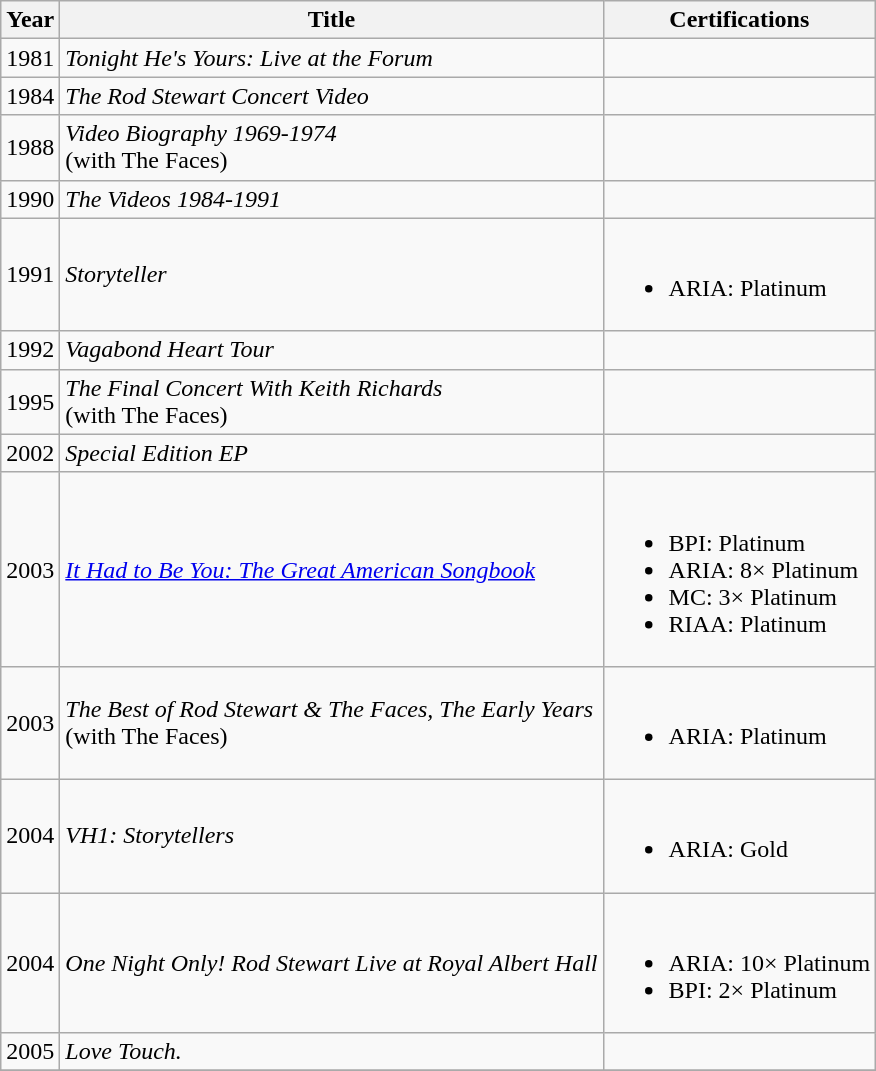<table class="wikitable">
<tr>
<th>Year</th>
<th>Title</th>
<th>Certifications</th>
</tr>
<tr>
<td>1981</td>
<td><em>Tonight He's Yours: Live at the Forum</em></td>
<td></td>
</tr>
<tr>
<td>1984</td>
<td><em>The Rod Stewart Concert Video</em></td>
<td></td>
</tr>
<tr>
<td>1988</td>
<td><em>Video Biography 1969-1974</em> <br> (with The Faces)</td>
<td></td>
</tr>
<tr>
<td>1990</td>
<td><em>The Videos 1984-1991</em></td>
<td></td>
</tr>
<tr>
<td>1991</td>
<td><em>Storyteller</em></td>
<td><br><ul><li>ARIA: Platinum</li></ul></td>
</tr>
<tr>
<td>1992</td>
<td><em>Vagabond Heart Tour</em></td>
<td></td>
</tr>
<tr>
<td>1995</td>
<td><em>The Final Concert With Keith Richards</em> <br> (with The Faces)</td>
<td></td>
</tr>
<tr>
<td>2002</td>
<td><em>Special Edition EP</em></td>
<td></td>
</tr>
<tr>
<td>2003</td>
<td><em><a href='#'>It Had to Be You: The Great American Songbook</a></em></td>
<td><br><ul><li>BPI: Platinum</li><li>ARIA: 8× Platinum</li><li>MC: 3× Platinum</li><li>RIAA: Platinum</li></ul></td>
</tr>
<tr>
<td>2003</td>
<td><em>The Best of Rod Stewart & The Faces, The Early Years</em> <br> (with The Faces)</td>
<td><br><ul><li>ARIA: Platinum</li></ul></td>
</tr>
<tr>
<td>2004</td>
<td><em>VH1: Storytellers</em></td>
<td><br><ul><li>ARIA: Gold</li></ul></td>
</tr>
<tr>
<td>2004</td>
<td><em>One Night Only! Rod Stewart Live at Royal Albert Hall</em></td>
<td><br><ul><li>ARIA: 10× Platinum</li><li>BPI: 2× Platinum</li></ul></td>
</tr>
<tr>
<td>2005</td>
<td><em>Love Touch.</em></td>
<td></td>
</tr>
<tr>
</tr>
</table>
